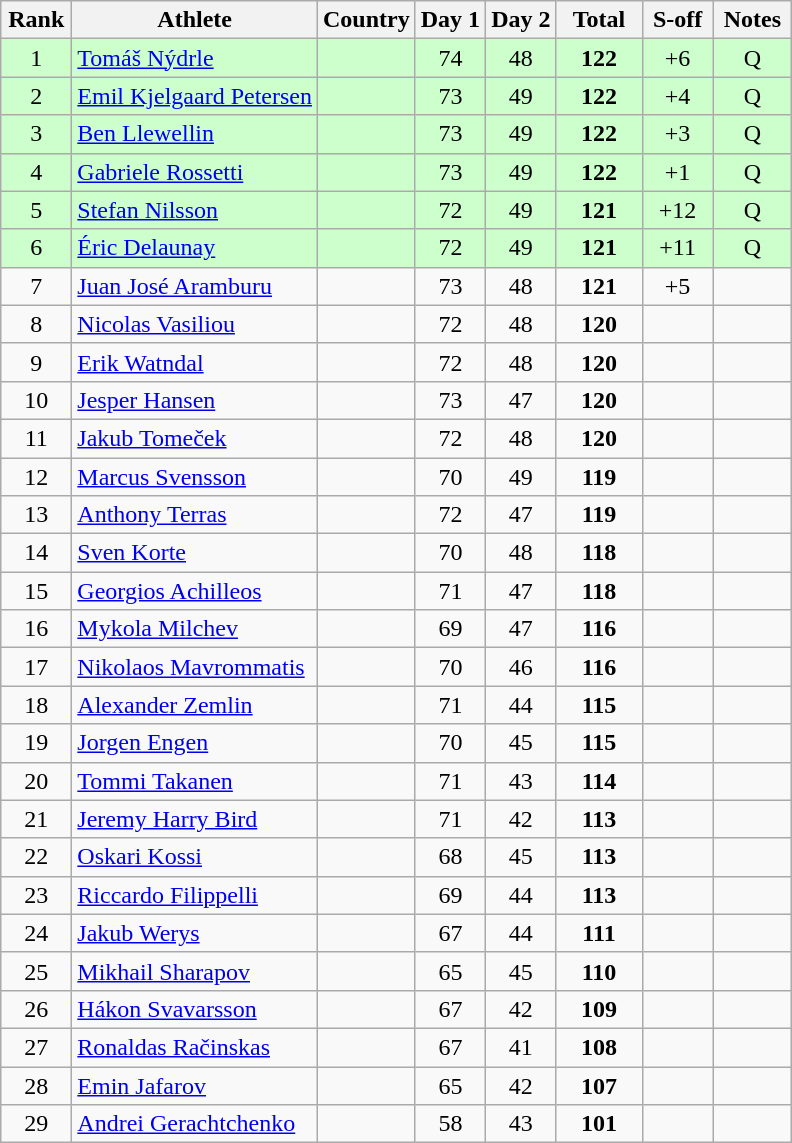<table class="wikitable sortable" style="text-align:center">
<tr>
<th width=40>Rank</th>
<th>Athlete</th>
<th>Country</th>
<th>Day 1</th>
<th>Day 2</th>
<th width=50>Total</th>
<th class=unsortable width=40>S-off</th>
<th class=unsortable width=45>Notes</th>
</tr>
<tr bgcolor=ccffcc>
<td>1</td>
<td align=left><a href='#'>Tomáš Nýdrle</a></td>
<td align=left></td>
<td>74</td>
<td>48</td>
<td><strong>122</strong></td>
<td>+6</td>
<td>Q</td>
</tr>
<tr bgcolor=ccffcc>
<td>2</td>
<td align=left><a href='#'>Emil Kjelgaard Petersen</a></td>
<td align=left></td>
<td>73</td>
<td>49</td>
<td><strong>122</strong></td>
<td>+4</td>
<td>Q</td>
</tr>
<tr bgcolor=ccffcc>
<td>3</td>
<td align=left><a href='#'>Ben Llewellin</a></td>
<td align=left></td>
<td>73</td>
<td>49</td>
<td><strong>122</strong></td>
<td>+3</td>
<td>Q</td>
</tr>
<tr bgcolor=ccffcc>
<td>4</td>
<td align=left><a href='#'>Gabriele Rossetti</a></td>
<td align=left></td>
<td>73</td>
<td>49</td>
<td><strong>122</strong></td>
<td>+1</td>
<td>Q</td>
</tr>
<tr bgcolor=ccffcc>
<td>5</td>
<td align=left><a href='#'>Stefan Nilsson</a></td>
<td align=left></td>
<td>72</td>
<td>49</td>
<td><strong>121</strong></td>
<td>+12</td>
<td>Q</td>
</tr>
<tr bgcolor=ccffcc>
<td>6</td>
<td align=left><a href='#'>Éric Delaunay</a></td>
<td align=left></td>
<td>72</td>
<td>49</td>
<td><strong>121</strong></td>
<td>+11</td>
<td>Q</td>
</tr>
<tr>
<td>7</td>
<td align=left><a href='#'>Juan José Aramburu</a></td>
<td align=left></td>
<td>73</td>
<td>48</td>
<td><strong>121</strong></td>
<td>+5</td>
<td></td>
</tr>
<tr>
<td>8</td>
<td align=left><a href='#'>Nicolas Vasiliou</a></td>
<td align=left></td>
<td>72</td>
<td>48</td>
<td><strong>120</strong></td>
<td></td>
<td></td>
</tr>
<tr>
<td>9</td>
<td align=left><a href='#'>Erik Watndal</a></td>
<td align=left></td>
<td>72</td>
<td>48</td>
<td><strong>120</strong></td>
<td></td>
<td></td>
</tr>
<tr>
<td>10</td>
<td align=left><a href='#'>Jesper Hansen</a></td>
<td align=left></td>
<td>73</td>
<td>47</td>
<td><strong>120</strong></td>
<td></td>
<td></td>
</tr>
<tr>
<td>11</td>
<td align=left><a href='#'>Jakub Tomeček</a></td>
<td align=left></td>
<td>72</td>
<td>48</td>
<td><strong>120</strong></td>
<td></td>
<td></td>
</tr>
<tr>
<td>12</td>
<td align=left><a href='#'>Marcus Svensson</a></td>
<td align=left></td>
<td>70</td>
<td>49</td>
<td><strong>119</strong></td>
<td></td>
<td></td>
</tr>
<tr>
<td>13</td>
<td align=left><a href='#'>Anthony Terras</a></td>
<td align=left></td>
<td>72</td>
<td>47</td>
<td><strong>119</strong></td>
<td></td>
<td></td>
</tr>
<tr>
<td>14</td>
<td align=left><a href='#'>Sven Korte</a></td>
<td align=left></td>
<td>70</td>
<td>48</td>
<td><strong>118</strong></td>
<td></td>
<td></td>
</tr>
<tr>
<td>15</td>
<td align=left><a href='#'>Georgios Achilleos</a></td>
<td align=left></td>
<td>71</td>
<td>47</td>
<td><strong>118</strong></td>
<td></td>
<td></td>
</tr>
<tr>
<td>16</td>
<td align=left><a href='#'>Mykola Milchev</a></td>
<td align=left></td>
<td>69</td>
<td>47</td>
<td><strong>116</strong></td>
<td></td>
<td></td>
</tr>
<tr>
<td>17</td>
<td align=left><a href='#'>Nikolaos Mavrommatis</a></td>
<td align=left></td>
<td>70</td>
<td>46</td>
<td><strong>116</strong></td>
<td></td>
<td></td>
</tr>
<tr>
<td>18</td>
<td align=left><a href='#'>Alexander Zemlin</a></td>
<td align=left></td>
<td>71</td>
<td>44</td>
<td><strong>115</strong></td>
<td></td>
<td></td>
</tr>
<tr>
<td>19</td>
<td align=left><a href='#'>Jorgen Engen</a></td>
<td align=left></td>
<td>70</td>
<td>45</td>
<td><strong>115</strong></td>
<td></td>
<td></td>
</tr>
<tr>
<td>20</td>
<td align=left><a href='#'>Tommi Takanen</a></td>
<td align=left></td>
<td>71</td>
<td>43</td>
<td><strong>114</strong></td>
<td></td>
<td></td>
</tr>
<tr>
<td>21</td>
<td align=left><a href='#'>Jeremy Harry Bird</a></td>
<td align=left></td>
<td>71</td>
<td>42</td>
<td><strong>113</strong></td>
<td></td>
<td></td>
</tr>
<tr>
<td>22</td>
<td align=left><a href='#'>Oskari Kossi</a></td>
<td align=left></td>
<td>68</td>
<td>45</td>
<td><strong>113</strong></td>
<td></td>
<td></td>
</tr>
<tr>
<td>23</td>
<td align=left><a href='#'>Riccardo Filippelli</a></td>
<td align=left></td>
<td>69</td>
<td>44</td>
<td><strong>113</strong></td>
<td></td>
<td></td>
</tr>
<tr>
<td>24</td>
<td align=left><a href='#'>Jakub Werys</a></td>
<td align=left></td>
<td>67</td>
<td>44</td>
<td><strong>111</strong></td>
<td></td>
<td></td>
</tr>
<tr>
<td>25</td>
<td align=left><a href='#'>Mikhail Sharapov</a></td>
<td align=left></td>
<td>65</td>
<td>45</td>
<td><strong>110</strong></td>
<td></td>
<td></td>
</tr>
<tr>
<td>26</td>
<td align=left><a href='#'>Hákon Svavarsson</a></td>
<td align=left></td>
<td>67</td>
<td>42</td>
<td><strong>109</strong></td>
<td></td>
<td></td>
</tr>
<tr>
<td>27</td>
<td align=left><a href='#'>Ronaldas Račinskas</a></td>
<td align=left></td>
<td>67</td>
<td>41</td>
<td><strong>108</strong></td>
<td></td>
<td></td>
</tr>
<tr>
<td>28</td>
<td align=left><a href='#'>Emin Jafarov</a></td>
<td align=left></td>
<td>65</td>
<td>42</td>
<td><strong>107</strong></td>
<td></td>
<td></td>
</tr>
<tr>
<td>29</td>
<td align=left><a href='#'>Andrei Gerachtchenko</a></td>
<td align=left></td>
<td>58</td>
<td>43</td>
<td><strong>101</strong></td>
<td></td>
<td></td>
</tr>
</table>
